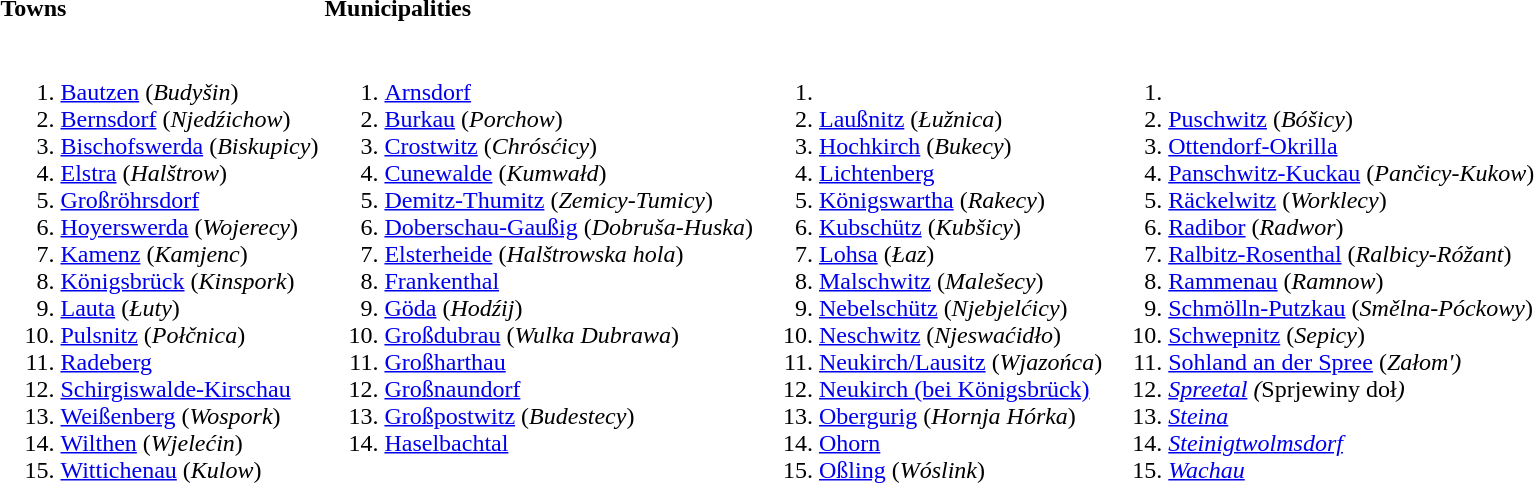<table>
<tr>
<th align="left">Towns</th>
<th align="left">Municipalities</th>
<th></th>
</tr>
<tr valign="top">
<td><br><ol><li><a href='#'>Bautzen</a> (<em>Budyšin</em>)</li><li><a href='#'>Bernsdorf</a> (<em>Njedźichow</em>)</li><li><a href='#'>Bischofswerda</a> (<em>Biskupicy</em>)</li><li><a href='#'>Elstra</a> (<em>Halštrow</em>)</li><li><a href='#'>Großröhrsdorf</a></li><li><a href='#'>Hoyerswerda</a> (<em>Wojerecy</em>)</li><li><a href='#'>Kamenz</a> (<em>Kamjenc</em>)</li><li><a href='#'>Königsbrück</a> (<em>Kinspork</em>)</li><li><a href='#'>Lauta</a> (<em>Łuty</em>)</li><li><a href='#'>Pulsnitz</a> (<em>Połčnica</em>)</li><li><a href='#'>Radeberg</a></li><li><a href='#'>Schirgiswalde-Kirschau</a></li><li><a href='#'>Weißenberg</a> (<em>Wospork</em>)</li><li><a href='#'>Wilthen</a> (<em>Wjelećin</em>)</li><li><a href='#'>Wittichenau</a> (<em>Kulow</em>)</li></ol></td>
<td><br><ol><li><a href='#'>Arnsdorf</a></li><li><a href='#'>Burkau</a> (<em>Porchow</em>)</li><li><a href='#'>Crostwitz</a> (<em>Chrósćicy</em>)</li><li><a href='#'>Cunewalde</a> (<em>Kumwałd</em>)</li><li><a href='#'>Demitz-Thumitz</a> (<em>Zemicy-Tumicy</em>)</li><li><a href='#'>Doberschau-Gaußig</a> (<em>Dobruša-Huska</em>)</li><li><a href='#'>Elsterheide</a> (<em>Halštrowska hola</em>)</li><li><a href='#'>Frankenthal</a></li><li><a href='#'>Göda</a> (<em>Hodźij</em>)</li><li><a href='#'>Großdubrau</a> (<em>Wulka Dubrawa</em>)</li><li><a href='#'>Großharthau</a></li><li><a href='#'>Großnaundorf</a></li><li><a href='#'>Großpostwitz</a> (<em>Budestecy</em>)</li><li><a href='#'>Haselbachtal</a></li></ol></td>
<td><br><ol><li><li><a href='#'>Laußnitz</a> (<em>Łužnica</em>)</li><li><a href='#'>Hochkirch</a> (<em>Bukecy</em>)</li><li><a href='#'>Lichtenberg</a></li><li><a href='#'>Königswartha</a> (<em>Rakecy</em>)</li><li><a href='#'>Kubschütz</a> (<em>Kubšicy</em>)</li><li><a href='#'>Lohsa</a> (<em>Łaz</em>)</li><li><a href='#'>Malschwitz</a> (<em>Malešecy</em>)</li><li><a href='#'>Nebelschütz</a> (<em>Njebjelćicy</em>)</li><li><a href='#'>Neschwitz</a> (<em>Njeswaćidło</em>)</li><li><a href='#'>Neukirch/Lausitz</a> (<em>Wjazońca</em>)</li><li><a href='#'>Neukirch (bei Königsbrück)</a></li><li><a href='#'>Obergurig</a> (<em>Hornja Hórka</em>)</li><li><a href='#'>Ohorn</a></li><li><a href='#'>Oßling</a> (<em>Wóslink</em>)</li></ol></td>
<td><br><ol><li><li> <a href='#'>Puschwitz</a> (<em>Bóšicy</em>)</li><li><a href='#'>Ottendorf-Okrilla</a></li><li><a href='#'>Panschwitz-Kuckau</a> (<em>Pančicy-Kukow</em>)</li><li><a href='#'>Räckelwitz</a> (<em>Worklecy</em>)</li><li><a href='#'>Radibor</a> (<em>Radwor</em>)</li><li><a href='#'>Ralbitz-Rosenthal</a> (<em>Ralbicy-Róžant</em>)</li><li><a href='#'>Rammenau</a> (<em>Ramnow</em>)</li><li><a href='#'>Schmölln-Putzkau</a> (<em>Smělna-Póckowy</em>)</li><li><a href='#'>Schwepnitz</a> (<em>Sepicy</em>)</li><li><a href='#'>Sohland an der Spree</a> (<em>Załom')</li><li><a href='#'>Spreetal</a> (</em>Sprjewiny doł<em>)</li><li><a href='#'>Steina</a></li><li><a href='#'>Steinigtwolmsdorf</a></li><li><a href='#'>Wachau</a></li></ol></td>
</tr>
</table>
